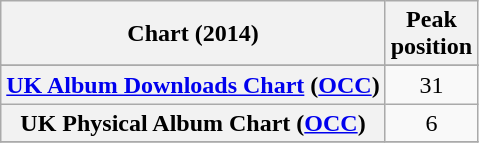<table class="wikitable sortable plainrowheaders" style="text-align:centre">
<tr>
<th scope="col">Chart (2014)</th>
<th scope="col">Peak<br>position</th>
</tr>
<tr>
</tr>
<tr>
</tr>
<tr>
</tr>
<tr>
<th scope="row"><a href='#'>UK Album Downloads Chart</a> (<a href='#'>OCC</a>)</th>
<td align="center">31</td>
</tr>
<tr>
<th scope="row">UK Physical Album Chart (<a href='#'>OCC</a>)</th>
<td align="center">6</td>
</tr>
<tr>
</tr>
</table>
